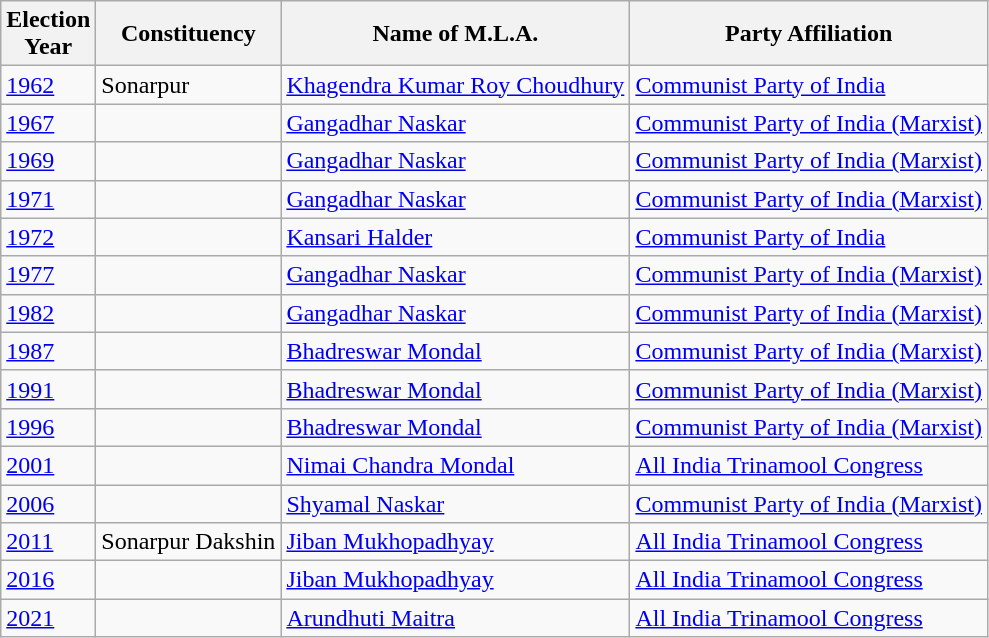<table class="wikitable sortable">
<tr>
<th>Election<br> Year</th>
<th>Constituency</th>
<th>Name of M.L.A.</th>
<th>Party Affiliation</th>
</tr>
<tr>
<td><a href='#'>1962</a></td>
<td>Sonarpur</td>
<td><a href='#'>Khagendra Kumar Roy Choudhury</a></td>
<td><a href='#'>Communist Party of India</a></td>
</tr>
<tr>
<td><a href='#'>1967</a></td>
<td></td>
<td><a href='#'>Gangadhar Naskar</a></td>
<td><a href='#'>Communist Party of India (Marxist)</a></td>
</tr>
<tr>
<td><a href='#'>1969</a></td>
<td></td>
<td><a href='#'>Gangadhar Naskar</a></td>
<td><a href='#'>Communist Party of India (Marxist)</a></td>
</tr>
<tr>
<td><a href='#'>1971</a></td>
<td></td>
<td><a href='#'>Gangadhar Naskar</a></td>
<td><a href='#'>Communist Party of India (Marxist)</a></td>
</tr>
<tr>
<td><a href='#'>1972</a></td>
<td></td>
<td><a href='#'>Kansari Halder</a></td>
<td><a href='#'>Communist Party of India</a></td>
</tr>
<tr>
<td><a href='#'>1977</a></td>
<td></td>
<td><a href='#'>Gangadhar Naskar</a></td>
<td><a href='#'>Communist Party of India (Marxist)</a></td>
</tr>
<tr>
<td><a href='#'>1982</a></td>
<td></td>
<td><a href='#'>Gangadhar Naskar</a></td>
<td><a href='#'>Communist Party of India (Marxist)</a></td>
</tr>
<tr>
<td><a href='#'>1987</a></td>
<td></td>
<td><a href='#'>Bhadreswar Mondal</a></td>
<td><a href='#'>Communist Party of India (Marxist)</a></td>
</tr>
<tr>
<td><a href='#'>1991</a></td>
<td></td>
<td><a href='#'>Bhadreswar Mondal</a></td>
<td><a href='#'>Communist Party of India (Marxist)</a></td>
</tr>
<tr>
<td><a href='#'>1996</a></td>
<td></td>
<td><a href='#'>Bhadreswar Mondal</a></td>
<td><a href='#'>Communist Party of India (Marxist)</a></td>
</tr>
<tr>
<td><a href='#'>2001</a></td>
<td></td>
<td><a href='#'>Nimai Chandra Mondal</a></td>
<td><a href='#'>All India Trinamool Congress</a></td>
</tr>
<tr>
<td><a href='#'>2006</a></td>
<td></td>
<td><a href='#'>Shyamal Naskar</a></td>
<td><a href='#'>Communist Party of India (Marxist)</a></td>
</tr>
<tr>
<td><a href='#'>2011</a></td>
<td>Sonarpur Dakshin</td>
<td><a href='#'>Jiban Mukhopadhyay</a></td>
<td><a href='#'>All India Trinamool Congress</a></td>
</tr>
<tr>
<td><a href='#'>2016</a></td>
<td></td>
<td><a href='#'>Jiban Mukhopadhyay</a></td>
<td><a href='#'>All India Trinamool Congress</a></td>
</tr>
<tr>
<td><a href='#'>2021</a></td>
<td></td>
<td><a href='#'>Arundhuti Maitra</a></td>
<td><a href='#'>All India Trinamool Congress</a></td>
</tr>
</table>
